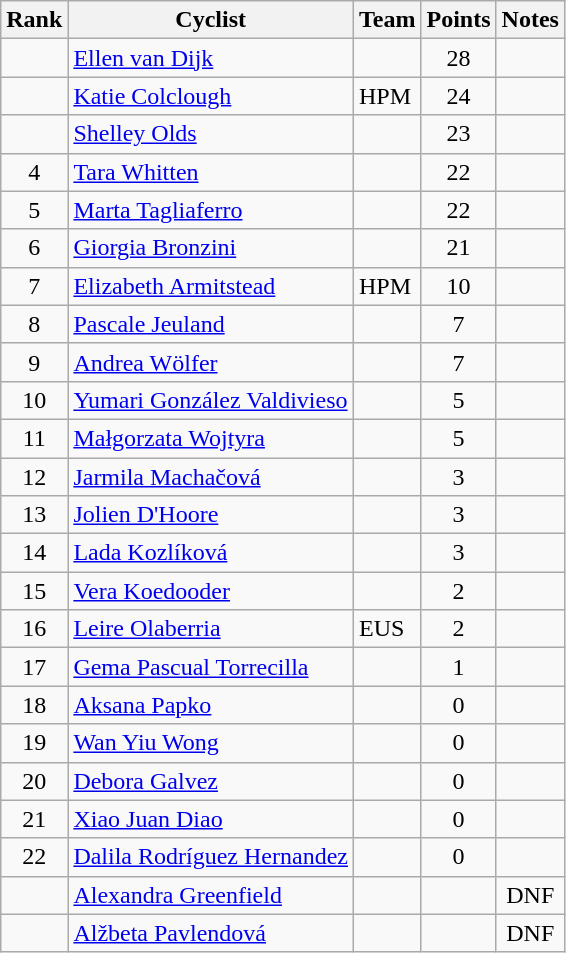<table class="wikitable sortable" style="text-align:center;">
<tr>
<th>Rank</th>
<th class="unsortable">Cyclist</th>
<th>Team</th>
<th class="unsortable">Points</th>
<th>Notes</th>
</tr>
<tr>
<td align=center></td>
<td align=left><a href='#'>Ellen van Dijk</a></td>
<td align=left></td>
<td>28</td>
<td></td>
</tr>
<tr>
<td align=center></td>
<td align=left><a href='#'>Katie Colclough</a></td>
<td align=left>HPM</td>
<td>24</td>
<td></td>
</tr>
<tr>
<td align=center></td>
<td align=left><a href='#'>Shelley Olds</a></td>
<td align=left></td>
<td>23</td>
<td></td>
</tr>
<tr>
<td align=center>4</td>
<td align=left><a href='#'>Tara Whitten</a></td>
<td align=left></td>
<td>22</td>
<td></td>
</tr>
<tr>
<td align=center>5</td>
<td align=left><a href='#'>Marta Tagliaferro</a></td>
<td align=left></td>
<td>22</td>
<td></td>
</tr>
<tr>
<td align=center>6</td>
<td align=left><a href='#'>Giorgia Bronzini</a></td>
<td align=left></td>
<td>21</td>
<td></td>
</tr>
<tr>
<td align=center>7</td>
<td align=left><a href='#'>Elizabeth Armitstead</a></td>
<td align=left>HPM</td>
<td>10</td>
<td></td>
</tr>
<tr>
<td align=center>8</td>
<td align=left><a href='#'>Pascale Jeuland</a></td>
<td align=left></td>
<td>7</td>
<td></td>
</tr>
<tr>
<td align=center>9</td>
<td align=left><a href='#'>Andrea Wölfer</a></td>
<td align=left></td>
<td>7</td>
<td></td>
</tr>
<tr>
<td align=center>10</td>
<td align=left><a href='#'>Yumari González Valdivieso</a></td>
<td align=left></td>
<td>5</td>
<td></td>
</tr>
<tr>
<td align=center>11</td>
<td align=left><a href='#'>Małgorzata Wojtyra</a></td>
<td align=left></td>
<td>5</td>
<td></td>
</tr>
<tr>
<td align=center>12</td>
<td align=left><a href='#'>Jarmila Machačová</a></td>
<td align=left></td>
<td>3</td>
<td></td>
</tr>
<tr>
<td align=center>13</td>
<td align=left><a href='#'>Jolien D'Hoore</a></td>
<td align=left></td>
<td>3</td>
<td></td>
</tr>
<tr>
<td align=center>14</td>
<td align=left><a href='#'>Lada Kozlíková</a></td>
<td align=left></td>
<td>3</td>
<td></td>
</tr>
<tr>
<td align=center>15</td>
<td align=left><a href='#'>Vera Koedooder</a></td>
<td align=left></td>
<td>2</td>
<td></td>
</tr>
<tr>
<td align=center>16</td>
<td align=left><a href='#'>Leire Olaberria</a></td>
<td align=left>EUS</td>
<td>2</td>
<td></td>
</tr>
<tr>
<td align=center>17</td>
<td align=left><a href='#'>Gema Pascual Torrecilla</a></td>
<td align=left></td>
<td>1</td>
<td></td>
</tr>
<tr>
<td align=center>18</td>
<td align=left><a href='#'>Aksana Papko</a></td>
<td align=left></td>
<td>0</td>
<td></td>
</tr>
<tr>
<td align=center>19</td>
<td align=left><a href='#'>Wan Yiu Wong</a></td>
<td align=left></td>
<td>0</td>
<td></td>
</tr>
<tr>
<td align=center>20</td>
<td align=left><a href='#'>Debora Galvez</a></td>
<td align=left></td>
<td>0</td>
<td></td>
</tr>
<tr>
<td align=center>21</td>
<td align=left><a href='#'>Xiao Juan Diao</a></td>
<td align=left></td>
<td>0</td>
<td></td>
</tr>
<tr>
<td align=center>22</td>
<td align=left><a href='#'>Dalila Rodríguez Hernandez</a></td>
<td align=left></td>
<td>0</td>
<td></td>
</tr>
<tr>
<td align=center></td>
<td align=left><a href='#'>Alexandra Greenfield</a></td>
<td align=left></td>
<td></td>
<td>DNF</td>
</tr>
<tr>
<td align=center></td>
<td align=left><a href='#'>Alžbeta Pavlendová</a></td>
<td align=left></td>
<td></td>
<td>DNF</td>
</tr>
</table>
